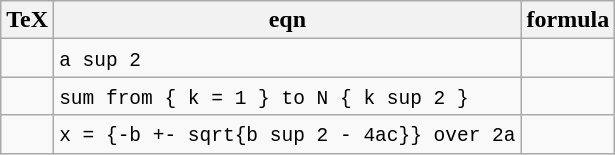<table class="wikitable">
<tr>
<th>TeX</th>
<th>eqn</th>
<th>formula</th>
</tr>
<tr>
<td></td>
<td><code>a sup 2</code></td>
<td></td>
</tr>
<tr>
<td></td>
<td><code>sum from { k = 1 } to N { k sup 2 }</code></td>
<td></td>
</tr>
<tr>
<td></td>
<td><code>x = {-b +- sqrt{b sup 2 - 4ac}} over 2a</code></td>
<td></td>
</tr>
</table>
